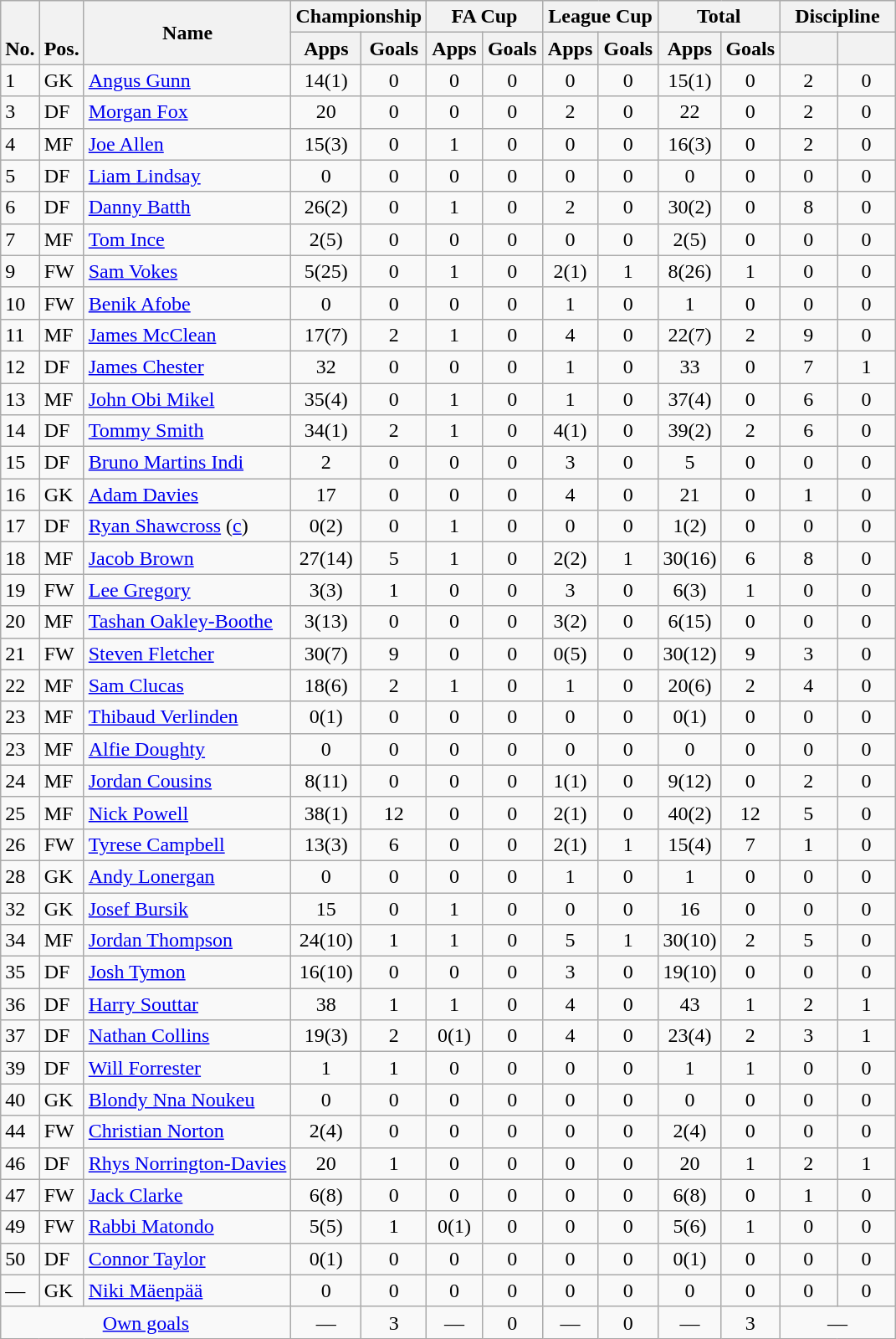<table class="wikitable" style="text-align:center">
<tr>
<th rowspan="2" valign="bottom">No.</th>
<th rowspan="2" valign="bottom">Pos.</th>
<th rowspan="2">Name</th>
<th colspan="2" width="85">Championship</th>
<th colspan="2" width="85">FA Cup</th>
<th colspan="2" width="85">League Cup</th>
<th colspan="2" width="85">Total</th>
<th colspan="2" width="85">Discipline</th>
</tr>
<tr>
<th>Apps</th>
<th>Goals</th>
<th>Apps</th>
<th>Goals</th>
<th>Apps</th>
<th>Goals</th>
<th>Apps</th>
<th>Goals</th>
<th></th>
<th></th>
</tr>
<tr>
<td align="left">1</td>
<td align="left">GK</td>
<td align="left"> <a href='#'>Angus Gunn</a></td>
<td>14(1)</td>
<td>0</td>
<td>0</td>
<td>0</td>
<td>0</td>
<td>0</td>
<td>15(1)</td>
<td>0</td>
<td>2</td>
<td>0</td>
</tr>
<tr>
<td align="left">3</td>
<td align="left">DF</td>
<td align="left"> <a href='#'>Morgan Fox</a></td>
<td>20</td>
<td>0</td>
<td>0</td>
<td>0</td>
<td>2</td>
<td>0</td>
<td>22</td>
<td>0</td>
<td>2</td>
<td>0</td>
</tr>
<tr>
<td align="left">4</td>
<td align="left">MF</td>
<td align="left"> <a href='#'>Joe Allen</a></td>
<td>15(3)</td>
<td>0</td>
<td>1</td>
<td>0</td>
<td>0</td>
<td>0</td>
<td>16(3)</td>
<td>0</td>
<td>2</td>
<td>0</td>
</tr>
<tr>
<td align="left">5</td>
<td align="left">DF</td>
<td align="left"> <a href='#'>Liam Lindsay</a></td>
<td>0</td>
<td>0</td>
<td>0</td>
<td>0</td>
<td>0</td>
<td>0</td>
<td>0</td>
<td>0</td>
<td>0</td>
<td>0</td>
</tr>
<tr>
<td align="left">6</td>
<td align="left">DF</td>
<td align="left"> <a href='#'>Danny Batth</a></td>
<td>26(2)</td>
<td>0</td>
<td>1</td>
<td>0</td>
<td>2</td>
<td>0</td>
<td>30(2)</td>
<td>0</td>
<td>8</td>
<td>0</td>
</tr>
<tr>
<td align="left">7</td>
<td align="left">MF</td>
<td align="left"> <a href='#'>Tom Ince</a></td>
<td>2(5)</td>
<td>0</td>
<td>0</td>
<td>0</td>
<td>0</td>
<td>0</td>
<td>2(5)</td>
<td>0</td>
<td>0</td>
<td>0</td>
</tr>
<tr>
<td align="left">9</td>
<td align="left">FW</td>
<td align="left"> <a href='#'>Sam Vokes</a></td>
<td>5(25)</td>
<td>0</td>
<td>1</td>
<td>0</td>
<td>2(1)</td>
<td>1</td>
<td>8(26)</td>
<td>1</td>
<td>0</td>
<td>0</td>
</tr>
<tr>
<td align="left">10</td>
<td align="left">FW</td>
<td align="left"> <a href='#'>Benik Afobe</a></td>
<td>0</td>
<td>0</td>
<td>0</td>
<td>0</td>
<td>1</td>
<td>0</td>
<td>1</td>
<td>0</td>
<td>0</td>
<td>0</td>
</tr>
<tr>
<td align="left">11</td>
<td align="left">MF</td>
<td align="left"> <a href='#'>James McClean</a></td>
<td>17(7)</td>
<td>2</td>
<td>1</td>
<td>0</td>
<td>4</td>
<td>0</td>
<td>22(7)</td>
<td>2</td>
<td>9</td>
<td>0</td>
</tr>
<tr>
<td align="left">12</td>
<td align="left">DF</td>
<td align="left"> <a href='#'>James Chester</a></td>
<td>32</td>
<td>0</td>
<td>0</td>
<td>0</td>
<td>1</td>
<td>0</td>
<td>33</td>
<td>0</td>
<td>7</td>
<td>1</td>
</tr>
<tr>
<td align="left">13</td>
<td align="left">MF</td>
<td align="left"> <a href='#'>John Obi Mikel</a></td>
<td>35(4)</td>
<td>0</td>
<td>1</td>
<td>0</td>
<td>1</td>
<td>0</td>
<td>37(4)</td>
<td>0</td>
<td>6</td>
<td>0</td>
</tr>
<tr>
<td align="left">14</td>
<td align="left">DF</td>
<td align="left"> <a href='#'>Tommy Smith</a></td>
<td>34(1)</td>
<td>2</td>
<td>1</td>
<td>0</td>
<td>4(1)</td>
<td>0</td>
<td>39(2)</td>
<td>2</td>
<td>6</td>
<td>0</td>
</tr>
<tr>
<td align="left">15</td>
<td align="left">DF</td>
<td align="left"> <a href='#'>Bruno Martins Indi</a></td>
<td>2</td>
<td>0</td>
<td>0</td>
<td>0</td>
<td>3</td>
<td>0</td>
<td>5</td>
<td>0</td>
<td>0</td>
<td>0</td>
</tr>
<tr>
<td align="left">16</td>
<td align="left">GK</td>
<td align="left"> <a href='#'>Adam Davies</a></td>
<td>17</td>
<td>0</td>
<td>0</td>
<td>0</td>
<td>4</td>
<td>0</td>
<td>21</td>
<td>0</td>
<td>1</td>
<td>0</td>
</tr>
<tr>
<td align="left">17</td>
<td align="left">DF</td>
<td align="left"> <a href='#'>Ryan Shawcross</a> (<a href='#'>c</a>)</td>
<td>0(2)</td>
<td>0</td>
<td>1</td>
<td>0</td>
<td>0</td>
<td>0</td>
<td>1(2)</td>
<td>0</td>
<td>0</td>
<td>0</td>
</tr>
<tr>
<td align="left">18</td>
<td align="left">MF</td>
<td align="left"> <a href='#'>Jacob Brown</a></td>
<td>27(14)</td>
<td>5</td>
<td>1</td>
<td>0</td>
<td>2(2)</td>
<td>1</td>
<td>30(16)</td>
<td>6</td>
<td>8</td>
<td>0</td>
</tr>
<tr>
<td align="left">19</td>
<td align="left">FW</td>
<td align="left"> <a href='#'>Lee Gregory</a></td>
<td>3(3)</td>
<td>1</td>
<td>0</td>
<td>0</td>
<td>3</td>
<td>0</td>
<td>6(3)</td>
<td>1</td>
<td>0</td>
<td>0</td>
</tr>
<tr>
<td align="left">20</td>
<td align="left">MF</td>
<td align="left"> <a href='#'>Tashan Oakley-Boothe</a></td>
<td>3(13)</td>
<td>0</td>
<td>0</td>
<td>0</td>
<td>3(2)</td>
<td>0</td>
<td>6(15)</td>
<td>0</td>
<td>0</td>
<td>0</td>
</tr>
<tr>
<td align="left">21</td>
<td align="left">FW</td>
<td align="left"> <a href='#'>Steven Fletcher</a></td>
<td>30(7)</td>
<td>9</td>
<td>0</td>
<td>0</td>
<td>0(5)</td>
<td>0</td>
<td>30(12)</td>
<td>9</td>
<td>3</td>
<td>0</td>
</tr>
<tr>
<td align="left">22</td>
<td align="left">MF</td>
<td align="left"> <a href='#'>Sam Clucas</a></td>
<td>18(6)</td>
<td>2</td>
<td>1</td>
<td>0</td>
<td>1</td>
<td>0</td>
<td>20(6)</td>
<td>2</td>
<td>4</td>
<td>0</td>
</tr>
<tr>
<td align="left">23</td>
<td align="left">MF</td>
<td align="left"> <a href='#'>Thibaud Verlinden</a></td>
<td>0(1)</td>
<td>0</td>
<td>0</td>
<td>0</td>
<td>0</td>
<td>0</td>
<td>0(1)</td>
<td>0</td>
<td>0</td>
<td>0</td>
</tr>
<tr>
<td align="left">23</td>
<td align="left">MF</td>
<td align="left"> <a href='#'>Alfie Doughty</a></td>
<td>0</td>
<td>0</td>
<td>0</td>
<td>0</td>
<td>0</td>
<td>0</td>
<td>0</td>
<td>0</td>
<td>0</td>
<td>0</td>
</tr>
<tr>
<td align="left">24</td>
<td align="left">MF</td>
<td align="left"> <a href='#'>Jordan Cousins</a></td>
<td>8(11)</td>
<td>0</td>
<td>0</td>
<td>0</td>
<td>1(1)</td>
<td>0</td>
<td>9(12)</td>
<td>0</td>
<td>2</td>
<td>0</td>
</tr>
<tr>
<td align="left">25</td>
<td align="left">MF</td>
<td align="left"> <a href='#'>Nick Powell</a></td>
<td>38(1)</td>
<td>12</td>
<td>0</td>
<td>0</td>
<td>2(1)</td>
<td>0</td>
<td>40(2)</td>
<td>12</td>
<td>5</td>
<td>0</td>
</tr>
<tr>
<td align="left">26</td>
<td align="left">FW</td>
<td align="left"> <a href='#'>Tyrese Campbell</a></td>
<td>13(3)</td>
<td>6</td>
<td>0</td>
<td>0</td>
<td>2(1)</td>
<td>1</td>
<td>15(4)</td>
<td>7</td>
<td>1</td>
<td>0</td>
</tr>
<tr>
<td align="left">28</td>
<td align="left">GK</td>
<td align="left"> <a href='#'>Andy Lonergan</a></td>
<td>0</td>
<td>0</td>
<td>0</td>
<td>0</td>
<td>1</td>
<td>0</td>
<td>1</td>
<td>0</td>
<td>0</td>
<td>0</td>
</tr>
<tr>
<td align="left">32</td>
<td align="left">GK</td>
<td align="left"> <a href='#'>Josef Bursik</a></td>
<td>15</td>
<td>0</td>
<td>1</td>
<td>0</td>
<td>0</td>
<td>0</td>
<td>16</td>
<td>0</td>
<td>0</td>
<td>0</td>
</tr>
<tr>
<td align="left">34</td>
<td align="left">MF</td>
<td align="left"> <a href='#'>Jordan Thompson</a></td>
<td>24(10)</td>
<td>1</td>
<td>1</td>
<td>0</td>
<td>5</td>
<td>1</td>
<td>30(10)</td>
<td>2</td>
<td>5</td>
<td>0</td>
</tr>
<tr>
<td align="left">35</td>
<td align="left">DF</td>
<td align="left"> <a href='#'>Josh Tymon</a></td>
<td>16(10)</td>
<td>0</td>
<td>0</td>
<td>0</td>
<td>3</td>
<td>0</td>
<td>19(10)</td>
<td>0</td>
<td>0</td>
<td>0</td>
</tr>
<tr>
<td align="left">36</td>
<td align="left">DF</td>
<td align="left"> <a href='#'>Harry Souttar</a></td>
<td>38</td>
<td>1</td>
<td>1</td>
<td>0</td>
<td>4</td>
<td>0</td>
<td>43</td>
<td>1</td>
<td>2</td>
<td>1</td>
</tr>
<tr>
<td align="left">37</td>
<td align="left">DF</td>
<td align="left"> <a href='#'>Nathan Collins</a></td>
<td>19(3)</td>
<td>2</td>
<td>0(1)</td>
<td>0</td>
<td>4</td>
<td>0</td>
<td>23(4)</td>
<td>2</td>
<td>3</td>
<td>1</td>
</tr>
<tr>
<td align="left">39</td>
<td align="left">DF</td>
<td align="left"> <a href='#'>Will Forrester</a></td>
<td>1</td>
<td>1</td>
<td>0</td>
<td>0</td>
<td>0</td>
<td>0</td>
<td>1</td>
<td>1</td>
<td>0</td>
<td>0</td>
</tr>
<tr>
<td align="left">40</td>
<td align="left">GK</td>
<td align="left"> <a href='#'>Blondy Nna Noukeu</a></td>
<td>0</td>
<td>0</td>
<td>0</td>
<td>0</td>
<td>0</td>
<td>0</td>
<td>0</td>
<td>0</td>
<td>0</td>
<td>0</td>
</tr>
<tr>
<td align="left">44</td>
<td align="left">FW</td>
<td align="left"> <a href='#'>Christian Norton</a></td>
<td>2(4)</td>
<td>0</td>
<td>0</td>
<td>0</td>
<td>0</td>
<td>0</td>
<td>2(4)</td>
<td>0</td>
<td>0</td>
<td>0</td>
</tr>
<tr>
<td align="left">46</td>
<td align="left">DF</td>
<td align="left"> <a href='#'>Rhys Norrington-Davies</a></td>
<td>20</td>
<td>1</td>
<td>0</td>
<td>0</td>
<td>0</td>
<td>0</td>
<td>20</td>
<td>1</td>
<td>2</td>
<td>1</td>
</tr>
<tr>
<td align="left">47</td>
<td align="left">FW</td>
<td align="left"> <a href='#'>Jack Clarke</a></td>
<td>6(8)</td>
<td>0</td>
<td>0</td>
<td>0</td>
<td>0</td>
<td>0</td>
<td>6(8)</td>
<td>0</td>
<td>1</td>
<td>0</td>
</tr>
<tr>
<td align="left">49</td>
<td align="left">FW</td>
<td align="left"> <a href='#'>Rabbi Matondo</a></td>
<td>5(5)</td>
<td>1</td>
<td>0(1)</td>
<td>0</td>
<td>0</td>
<td>0</td>
<td>5(6)</td>
<td>1</td>
<td>0</td>
<td>0</td>
</tr>
<tr>
<td align="left">50</td>
<td align="left">DF</td>
<td align="left"> <a href='#'>Connor Taylor</a></td>
<td>0(1)</td>
<td>0</td>
<td>0</td>
<td>0</td>
<td>0</td>
<td>0</td>
<td>0(1)</td>
<td>0</td>
<td>0</td>
<td>0</td>
</tr>
<tr>
<td align="left">—</td>
<td align="left">GK</td>
<td align="left"> <a href='#'>Niki Mäenpää</a></td>
<td>0</td>
<td>0</td>
<td>0</td>
<td>0</td>
<td>0</td>
<td>0</td>
<td>0</td>
<td>0</td>
<td>0</td>
<td>0</td>
</tr>
<tr>
<td colspan=3><a href='#'>Own goals</a></td>
<td>—</td>
<td>3</td>
<td>—</td>
<td>0</td>
<td>—</td>
<td>0</td>
<td>—</td>
<td>3</td>
<td colspan=2>—</td>
</tr>
</table>
